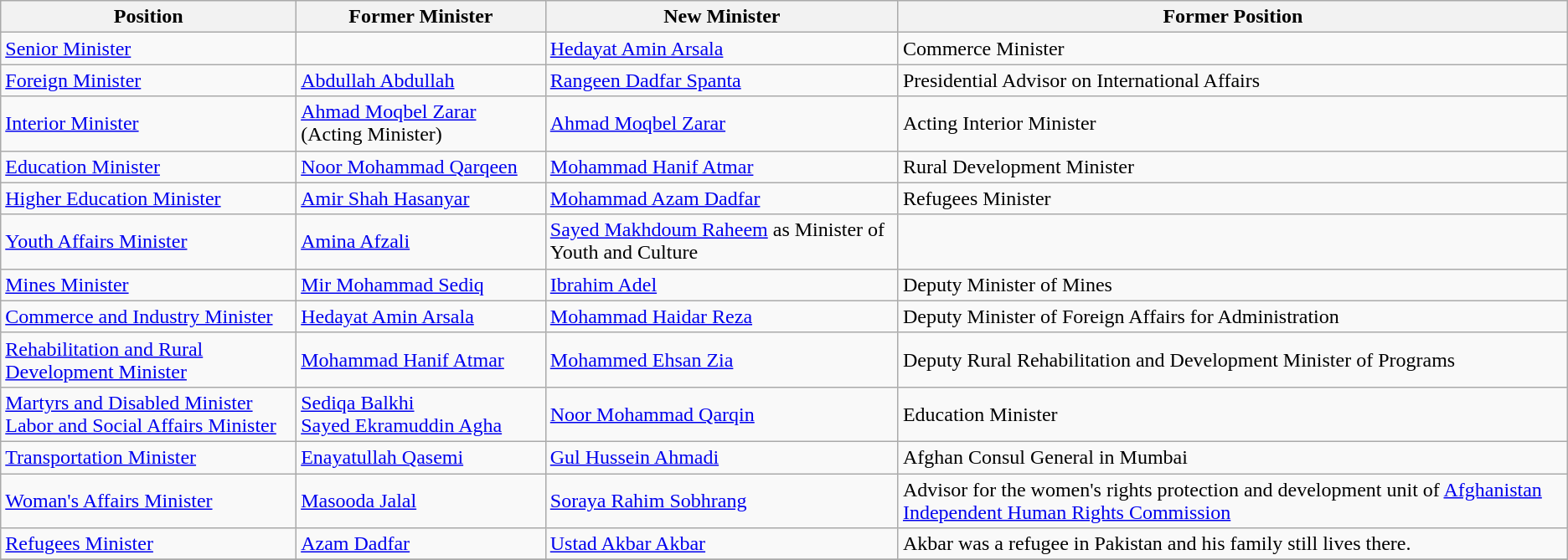<table class="wikitable sortable">
<tr>
<th><strong>Position</strong></th>
<th><strong>Former Minister</strong></th>
<th><strong>New Minister</strong></th>
<th><strong>Former Position</strong></th>
</tr>
<tr>
<td><a href='#'>Senior Minister</a></td>
<td></td>
<td><a href='#'>Hedayat Amin Arsala</a></td>
<td>Commerce Minister</td>
</tr>
<tr>
<td><a href='#'>Foreign Minister</a></td>
<td><a href='#'>Abdullah Abdullah</a></td>
<td><a href='#'>Rangeen Dadfar Spanta</a></td>
<td>Presidential Advisor on International Affairs</td>
</tr>
<tr>
<td><a href='#'>Interior Minister</a></td>
<td><a href='#'>Ahmad Moqbel Zarar</a> (Acting Minister)</td>
<td><a href='#'>Ahmad Moqbel Zarar</a></td>
<td>Acting Interior Minister</td>
</tr>
<tr>
<td><a href='#'>Education Minister</a></td>
<td><a href='#'>Noor Mohammad Qarqeen</a></td>
<td><a href='#'>Mohammad Hanif Atmar</a></td>
<td>Rural Development Minister</td>
</tr>
<tr>
<td><a href='#'>Higher Education Minister</a></td>
<td><a href='#'>Amir Shah Hasanyar</a></td>
<td><a href='#'>Mohammad Azam Dadfar</a></td>
<td>Refugees Minister</td>
</tr>
<tr>
<td><a href='#'>Youth Affairs Minister</a></td>
<td><a href='#'>Amina Afzali</a></td>
<td><a href='#'>Sayed Makhdoum Raheem</a> as Minister of Youth and Culture</td>
<td></td>
</tr>
<tr>
<td><a href='#'>Mines Minister</a></td>
<td><a href='#'>Mir Mohammad Sediq</a></td>
<td><a href='#'>Ibrahim Adel</a></td>
<td>Deputy Minister of Mines</td>
</tr>
<tr>
<td><a href='#'>Commerce and Industry Minister</a></td>
<td><a href='#'>Hedayat Amin Arsala</a></td>
<td><a href='#'>Mohammad Haidar Reza</a></td>
<td>Deputy Minister of Foreign Affairs for Administration</td>
</tr>
<tr>
<td><a href='#'>Rehabilitation and Rural Development Minister</a></td>
<td><a href='#'>Mohammad Hanif Atmar</a></td>
<td><a href='#'>Mohammed Ehsan Zia</a></td>
<td>Deputy Rural Rehabilitation and Development Minister of Programs</td>
</tr>
<tr>
<td><a href='#'>Martyrs and Disabled Minister</a> <br> <a href='#'>Labor and Social Affairs Minister</a></td>
<td><a href='#'>Sediqa Balkhi</a> <br> <a href='#'>Sayed Ekramuddin Agha</a></td>
<td><a href='#'>Noor Mohammad Qarqin</a></td>
<td>Education Minister</td>
</tr>
<tr>
<td><a href='#'>Transportation Minister</a></td>
<td><a href='#'>Enayatullah Qasemi</a></td>
<td><a href='#'>Gul Hussein Ahmadi</a></td>
<td>Afghan Consul General in Mumbai</td>
</tr>
<tr>
<td><a href='#'>Woman's Affairs Minister</a></td>
<td><a href='#'>Masooda Jalal</a></td>
<td><a href='#'>Soraya Rahim Sobhrang</a></td>
<td>Advisor for the women's rights protection and development unit of <a href='#'>Afghanistan Independent Human Rights Commission</a></td>
</tr>
<tr>
<td><a href='#'>Refugees Minister</a></td>
<td><a href='#'>Azam Dadfar</a></td>
<td><a href='#'>Ustad Akbar Akbar</a></td>
<td>Akbar was a refugee in Pakistan and his family still lives there.</td>
</tr>
<tr>
</tr>
</table>
